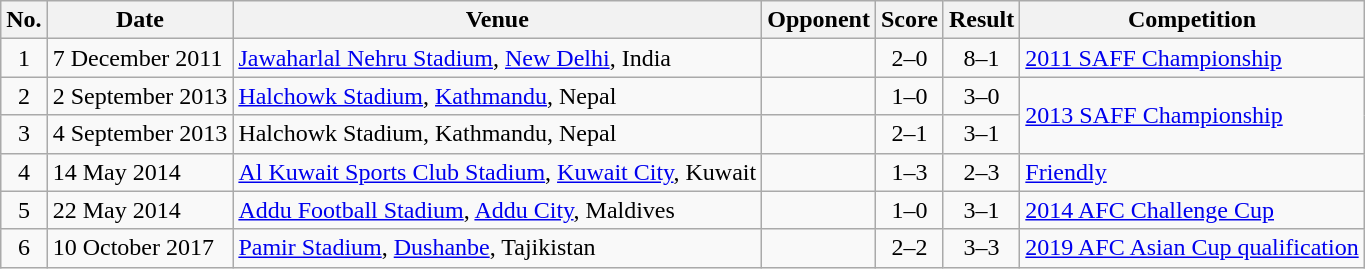<table class="wikitable sortable">
<tr>
<th scope="col">No.</th>
<th scope="col">Date</th>
<th scope="col">Venue</th>
<th scope="col">Opponent</th>
<th scope="col">Score</th>
<th scope="col">Result</th>
<th scope="col">Competition</th>
</tr>
<tr>
<td align="center">1</td>
<td>7 December 2011</td>
<td><a href='#'>Jawaharlal Nehru Stadium</a>, <a href='#'>New Delhi</a>, India</td>
<td></td>
<td align="center">2–0</td>
<td align="center">8–1</td>
<td><a href='#'>2011 SAFF Championship</a></td>
</tr>
<tr>
<td align="center">2</td>
<td>2 September 2013</td>
<td><a href='#'>Halchowk Stadium</a>, <a href='#'>Kathmandu</a>, Nepal</td>
<td></td>
<td align="center">1–0</td>
<td align="center">3–0</td>
<td rowspan="2"><a href='#'>2013 SAFF Championship</a></td>
</tr>
<tr>
<td align="center">3</td>
<td>4 September 2013</td>
<td>Halchowk Stadium, Kathmandu, Nepal</td>
<td></td>
<td align="center">2–1</td>
<td align="center">3–1</td>
</tr>
<tr>
<td align="center">4</td>
<td>14 May 2014</td>
<td><a href='#'>Al Kuwait Sports Club Stadium</a>, <a href='#'>Kuwait City</a>, Kuwait</td>
<td></td>
<td align="center">1–3</td>
<td align="center">2–3</td>
<td><a href='#'>Friendly</a></td>
</tr>
<tr>
<td align="center">5</td>
<td>22 May 2014</td>
<td><a href='#'>Addu Football Stadium</a>, <a href='#'>Addu City</a>, Maldives</td>
<td></td>
<td align="center">1–0</td>
<td align="center">3–1</td>
<td><a href='#'>2014 AFC Challenge Cup</a></td>
</tr>
<tr>
<td align="center">6</td>
<td>10 October 2017</td>
<td><a href='#'>Pamir Stadium</a>, <a href='#'>Dushanbe</a>, Tajikistan</td>
<td></td>
<td align="center">2–2</td>
<td align="center">3–3</td>
<td><a href='#'>2019 AFC Asian Cup qualification</a></td>
</tr>
</table>
